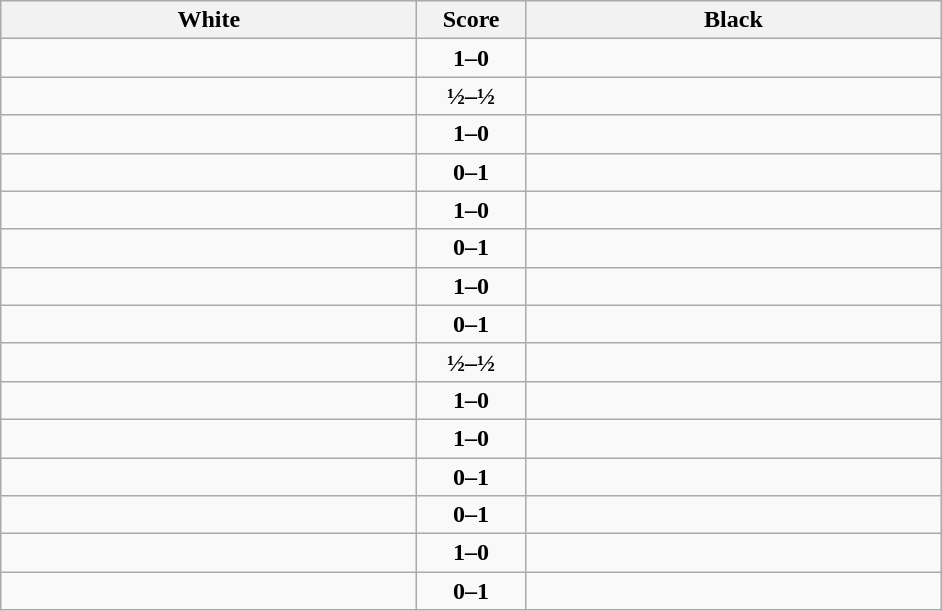<table class="wikitable" style="text-align: center;">
<tr>
<th align="right" width="270">White</th>
<th width="65">Score</th>
<th align="left" width="270">Black</th>
</tr>
<tr>
<td align=left><strong></strong></td>
<td align=center><strong>1–0</strong></td>
<td align=left></td>
</tr>
<tr>
<td align=left></td>
<td align=center><strong>½–½</strong></td>
<td align=left></td>
</tr>
<tr>
<td align=left><strong></strong></td>
<td align=center><strong>1–0</strong></td>
<td align=left></td>
</tr>
<tr>
<td align=left></td>
<td align=center><strong>0–1</strong></td>
<td align=left><strong></strong></td>
</tr>
<tr>
<td align=left><strong></strong></td>
<td align=center><strong>1–0</strong></td>
<td align=left></td>
</tr>
<tr>
<td align=left></td>
<td align=center><strong>0–1</strong></td>
<td align=left><strong></strong></td>
</tr>
<tr>
<td align=left><strong></strong></td>
<td align=center><strong>1–0</strong></td>
<td align=left></td>
</tr>
<tr>
<td align=left></td>
<td align=center><strong>0–1</strong></td>
<td align=left><strong></strong></td>
</tr>
<tr>
<td align=left></td>
<td align=center><strong>½–½</strong></td>
<td align=left></td>
</tr>
<tr>
<td align=left><strong></strong></td>
<td align=center><strong>1–0</strong></td>
<td align=left></td>
</tr>
<tr>
<td align=left><strong></strong></td>
<td align=center><strong>1–0</strong></td>
<td align=left></td>
</tr>
<tr>
<td align=left></td>
<td align=center><strong>0–1</strong></td>
<td align=left><strong></strong></td>
</tr>
<tr>
<td align=left></td>
<td align=center><strong>0–1</strong></td>
<td align=left><strong></strong></td>
</tr>
<tr>
<td align=left><strong></strong></td>
<td align=center><strong>1–0</strong></td>
<td align=left></td>
</tr>
<tr>
<td align=left></td>
<td align=center><strong>0–1</strong></td>
<td align=left><strong></strong></td>
</tr>
</table>
